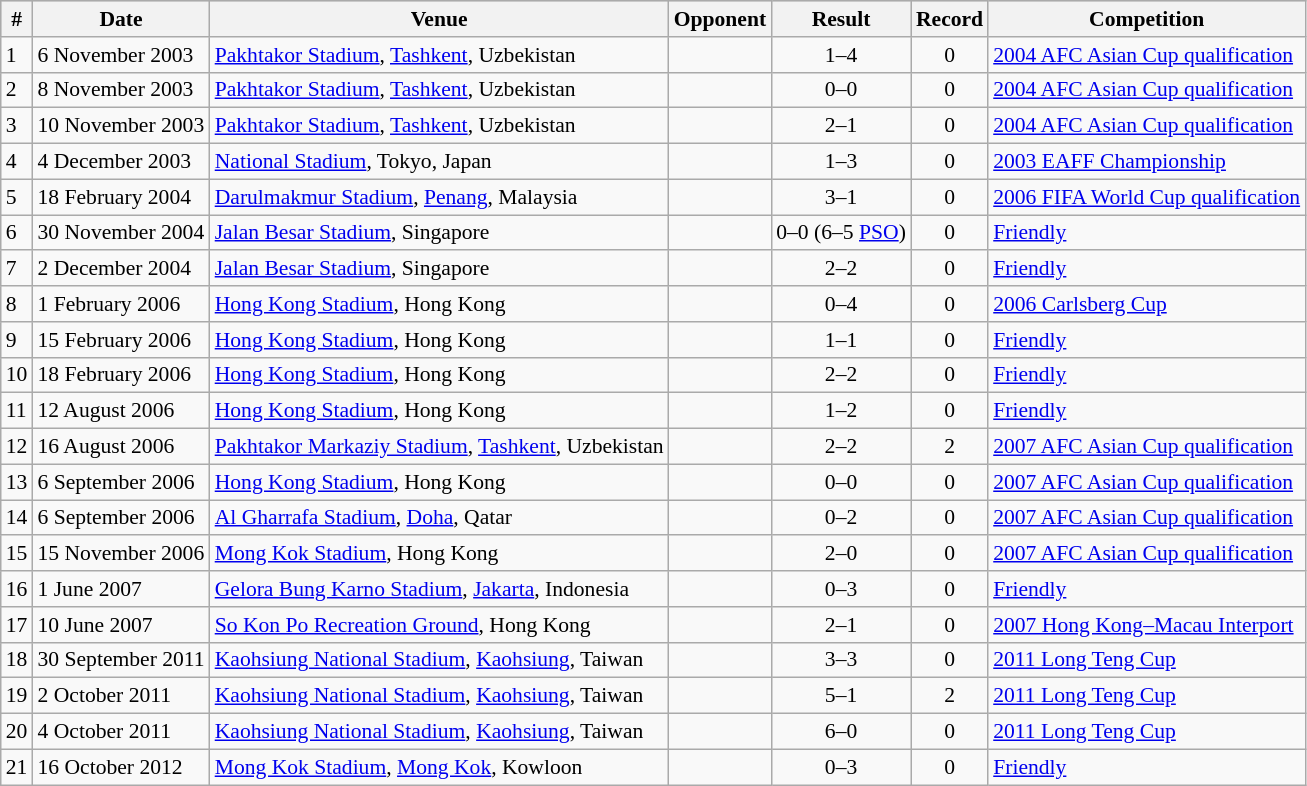<table class="wikitable" style="font-size:90%; text-align: left;">
<tr bgcolor="#CCCCCC" align="center">
<th>#</th>
<th>Date</th>
<th>Venue</th>
<th>Opponent</th>
<th>Result</th>
<th>Record</th>
<th>Competition</th>
</tr>
<tr>
<td>1</td>
<td>6 November 2003</td>
<td><a href='#'>Pakhtakor Stadium</a>, <a href='#'>Tashkent</a>, Uzbekistan</td>
<td></td>
<td align=center>1–4</td>
<td align=center>0</td>
<td><a href='#'>2004 AFC Asian Cup qualification</a></td>
</tr>
<tr>
<td>2</td>
<td>8 November 2003</td>
<td><a href='#'>Pakhtakor Stadium</a>, <a href='#'>Tashkent</a>, Uzbekistan</td>
<td></td>
<td align=center>0–0</td>
<td align=center>0</td>
<td><a href='#'>2004 AFC Asian Cup qualification</a></td>
</tr>
<tr>
<td>3</td>
<td>10 November 2003</td>
<td><a href='#'>Pakhtakor Stadium</a>, <a href='#'>Tashkent</a>, Uzbekistan</td>
<td></td>
<td align=center>2–1</td>
<td align=center>0</td>
<td><a href='#'>2004 AFC Asian Cup qualification</a></td>
</tr>
<tr>
<td>4</td>
<td>4 December 2003</td>
<td><a href='#'>National Stadium</a>, Tokyo, Japan</td>
<td></td>
<td align=center>1–3</td>
<td align=center>0</td>
<td><a href='#'>2003 EAFF Championship</a></td>
</tr>
<tr>
<td>5</td>
<td>18 February 2004</td>
<td><a href='#'>Darulmakmur Stadium</a>, <a href='#'>Penang</a>, Malaysia</td>
<td></td>
<td align=center>3–1</td>
<td align=center>0</td>
<td><a href='#'>2006 FIFA World Cup qualification</a></td>
</tr>
<tr>
<td>6</td>
<td>30 November 2004</td>
<td><a href='#'>Jalan Besar Stadium</a>, Singapore</td>
<td></td>
<td align=center>0–0 (6–5 <a href='#'>PSO</a>)</td>
<td align=center>0</td>
<td><a href='#'>Friendly</a></td>
</tr>
<tr>
<td>7</td>
<td>2 December 2004</td>
<td><a href='#'>Jalan Besar Stadium</a>, Singapore</td>
<td></td>
<td align=center>2–2</td>
<td align=center>0</td>
<td><a href='#'>Friendly</a></td>
</tr>
<tr>
<td>8</td>
<td>1 February 2006</td>
<td><a href='#'>Hong Kong Stadium</a>, Hong Kong</td>
<td></td>
<td align=center>0–4</td>
<td align=center>0</td>
<td><a href='#'>2006 Carlsberg Cup</a></td>
</tr>
<tr>
<td>9</td>
<td>15 February 2006</td>
<td><a href='#'>Hong Kong Stadium</a>, Hong Kong</td>
<td></td>
<td align=center>1–1</td>
<td align=center>0</td>
<td><a href='#'>Friendly</a></td>
</tr>
<tr>
<td>10</td>
<td>18 February 2006</td>
<td><a href='#'>Hong Kong Stadium</a>, Hong Kong</td>
<td></td>
<td align=center>2–2</td>
<td align=center>0</td>
<td><a href='#'>Friendly</a></td>
</tr>
<tr>
<td>11</td>
<td>12 August 2006</td>
<td><a href='#'>Hong Kong Stadium</a>, Hong Kong</td>
<td></td>
<td align=center>1–2</td>
<td align=center>0</td>
<td><a href='#'>Friendly</a></td>
</tr>
<tr>
<td>12</td>
<td>16 August 2006</td>
<td><a href='#'>Pakhtakor Markaziy Stadium</a>, <a href='#'>Tashkent</a>, Uzbekistan</td>
<td></td>
<td align=center>2–2</td>
<td align=center>2</td>
<td><a href='#'>2007 AFC Asian Cup qualification</a></td>
</tr>
<tr>
<td>13</td>
<td>6 September 2006</td>
<td><a href='#'>Hong Kong Stadium</a>, Hong Kong</td>
<td></td>
<td align=center>0–0</td>
<td align=center>0</td>
<td><a href='#'>2007 AFC Asian Cup qualification</a></td>
</tr>
<tr>
<td>14</td>
<td>6 September 2006</td>
<td><a href='#'>Al Gharrafa Stadium</a>, <a href='#'>Doha</a>, Qatar</td>
<td></td>
<td align=center>0–2</td>
<td align=center>0</td>
<td><a href='#'>2007 AFC Asian Cup qualification</a></td>
</tr>
<tr>
<td>15</td>
<td>15 November 2006</td>
<td><a href='#'>Mong Kok Stadium</a>, Hong Kong</td>
<td></td>
<td align=center>2–0</td>
<td align=center>0</td>
<td><a href='#'>2007 AFC Asian Cup qualification</a></td>
</tr>
<tr>
<td>16</td>
<td>1 June 2007</td>
<td><a href='#'>Gelora Bung Karno Stadium</a>, <a href='#'>Jakarta</a>, Indonesia</td>
<td></td>
<td align=center>0–3</td>
<td align=center>0</td>
<td><a href='#'>Friendly</a></td>
</tr>
<tr>
<td>17</td>
<td>10 June 2007</td>
<td><a href='#'>So Kon Po Recreation Ground</a>, Hong Kong</td>
<td></td>
<td align=center>2–1</td>
<td align=center>0</td>
<td><a href='#'>2007 Hong Kong–Macau Interport</a></td>
</tr>
<tr>
<td>18</td>
<td>30 September 2011</td>
<td><a href='#'>Kaohsiung National Stadium</a>, <a href='#'>Kaohsiung</a>, Taiwan</td>
<td></td>
<td align=center>3–3</td>
<td align=center>0</td>
<td><a href='#'>2011 Long Teng Cup</a></td>
</tr>
<tr>
<td>19</td>
<td>2 October 2011</td>
<td><a href='#'>Kaohsiung National Stadium</a>, <a href='#'>Kaohsiung</a>, Taiwan</td>
<td></td>
<td align=center>5–1</td>
<td align=center>2</td>
<td><a href='#'>2011 Long Teng Cup</a></td>
</tr>
<tr>
<td>20</td>
<td>4 October 2011</td>
<td><a href='#'>Kaohsiung National Stadium</a>, <a href='#'>Kaohsiung</a>, Taiwan</td>
<td></td>
<td align=center>6–0</td>
<td align=center>0</td>
<td><a href='#'>2011 Long Teng Cup</a></td>
</tr>
<tr>
<td>21</td>
<td>16 October 2012</td>
<td><a href='#'>Mong Kok Stadium</a>, <a href='#'>Mong Kok</a>, Kowloon</td>
<td></td>
<td align=center>0–3</td>
<td align=center>0</td>
<td><a href='#'>Friendly</a></td>
</tr>
</table>
